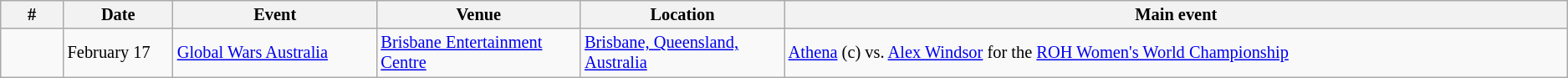<table class="sortable wikitable succession-box" style="font-size:85%;">
<tr>
<th width=4%>#</th>
<th width=7%>Date</th>
<th width=13%>Event</th>
<th width=13%>Venue</th>
<th width=13%>Location</th>
<th width=50%>Main event</th>
</tr>
<tr>
<td></td>
<td>February 17</td>
<td><a href='#'>Global Wars Australia</a></td>
<td><a href='#'>Brisbane Entertainment Centre</a></td>
<td><a href='#'>Brisbane, Queensland, Australia</a></td>
<td><a href='#'>Athena</a> (c) vs. <a href='#'>Alex Windsor</a> for the <a href='#'>ROH Women's World Championship</a></td>
</tr>
</table>
